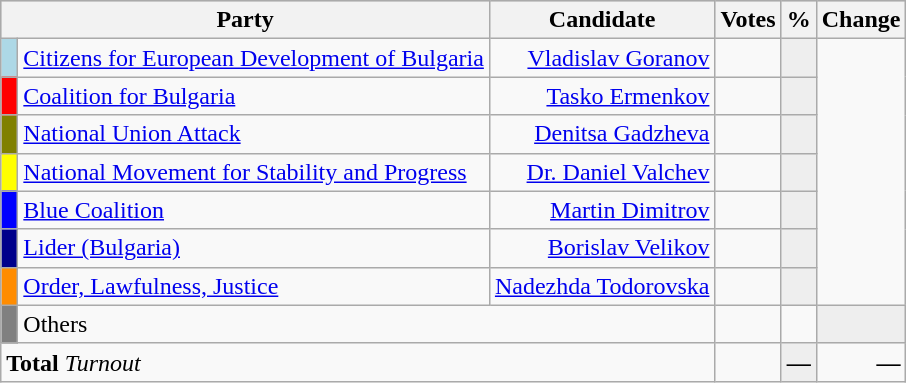<table class="wikitable" border="1">
<tr style="background-color:#C9C9C9">
<th align=left colspan=2 valign=top>Party</th>
<th align-right>Candidate</th>
<th align-right>Votes</th>
<th align=right>%</th>
<th align=right>Change</th>
</tr>
<tr>
<td bgcolor="lightblue"> </td>
<td align=left><a href='#'>Citizens for European Development of Bulgaria</a></td>
<td align=right><a href='#'>Vladislav Goranov</a></td>
<td align=right></td>
<td align=right style="background-color:#EEEEEE"></td>
</tr>
<tr>
<td bgcolor="red"> </td>
<td align=left><a href='#'>Coalition for Bulgaria</a></td>
<td align=right><a href='#'>Tasko Ermenkov</a></td>
<td align=right></td>
<td align=right style="background-color:#EEEEEE"></td>
</tr>
<tr>
<td bgcolor="#808000"> </td>
<td align=left><a href='#'>National Union Attack</a></td>
<td align=right><a href='#'>Denitsa Gadzheva</a></td>
<td align=right></td>
<td align=right style="background-color:#EEEEEE"></td>
</tr>
<tr>
<td bgcolor="yellow"> </td>
<td align=left><a href='#'>National Movement for Stability and Progress</a></td>
<td align=right><a href='#'>Dr. Daniel Valchev</a></td>
<td align=right></td>
<td align=right style="background-color:#EEEEEE"></td>
</tr>
<tr>
<td bgcolor="blue"> </td>
<td align=left><a href='#'>Blue Coalition</a></td>
<td align=right><a href='#'>Martin Dimitrov</a></td>
<td align=right></td>
<td align=right style="background-color:#EEEEEE"></td>
</tr>
<tr>
<td bgcolor="darkblue"> </td>
<td align=left><a href='#'>Lider (Bulgaria)</a></td>
<td align=right><a href='#'>Borislav Velikov</a></td>
<td align=right></td>
<td align=right style="background-color:#EEEEEE"></td>
</tr>
<tr>
<td bgcolor="darkorange"> </td>
<td align=left><a href='#'>Order, Lawfulness, Justice</a></td>
<td align=right><a href='#'>Nadezhda Todorovska</a></td>
<td align=right></td>
<td align=right style="background-color:#EEEEEE"></td>
</tr>
<tr>
<td bgcolor="grey"> </td>
<td align=left colspan=2>Others</td>
<td align=right></td>
<td align=right></td>
<td align=right style="background-color:#EEEEEE"></td>
</tr>
<tr>
<td align=left colspan=3><strong>Total</strong>      <em> Turnout</em></td>
<td align=right></td>
<td align=right style="background-color:#EEEEEE"><strong>—</strong></td>
<td align=right><strong>—</strong></td>
</tr>
</table>
